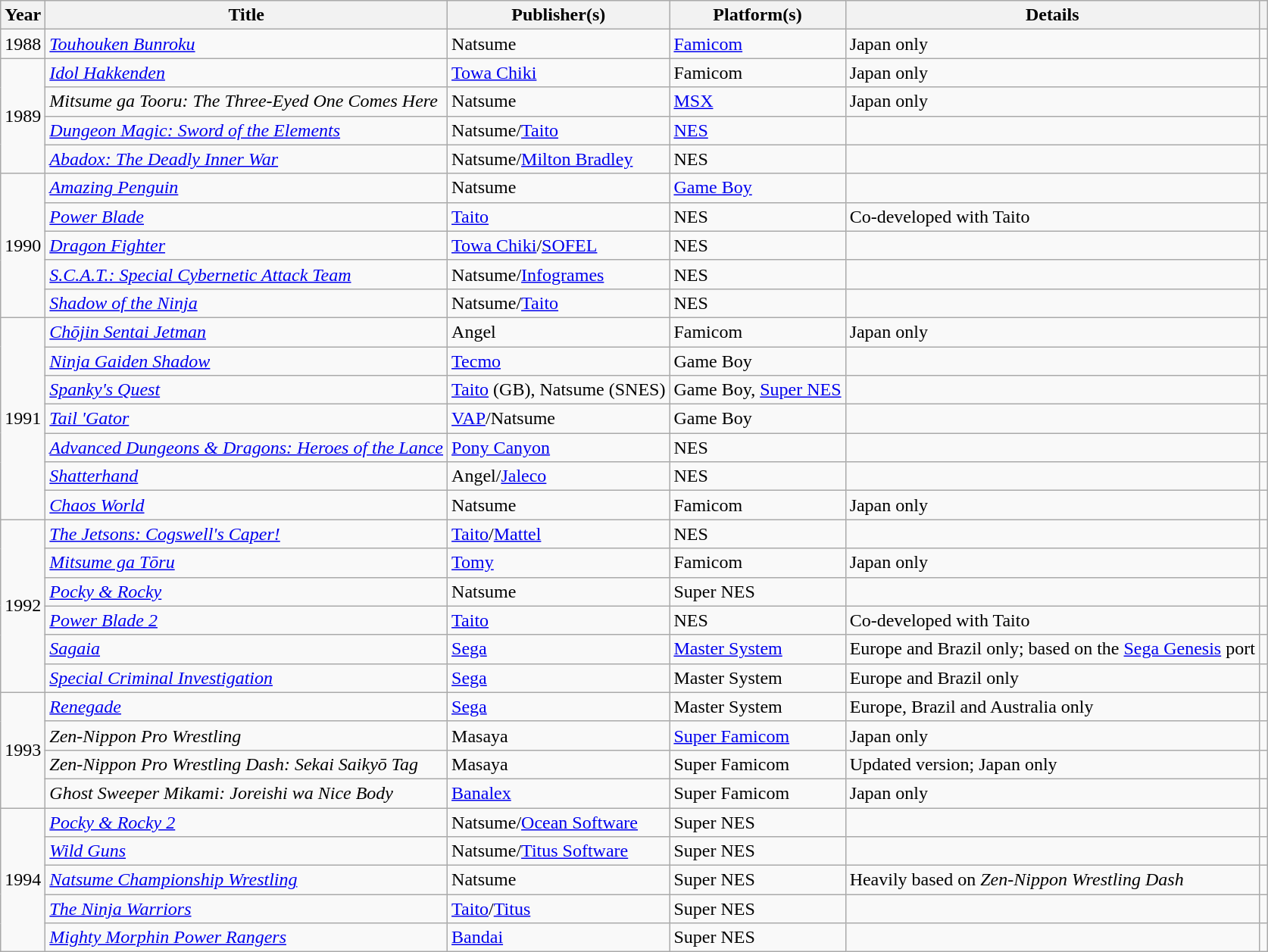<table class="wikitable sortable col6center">
<tr>
<th>Year</th>
<th>Title</th>
<th>Publisher(s)</th>
<th>Platform(s)</th>
<th class="unsortable">Details</th>
<th class="unsortable"></th>
</tr>
<tr>
<td>1988</td>
<td><em><a href='#'>Touhouken Bunroku</a></em></td>
<td>Natsume</td>
<td><a href='#'>Famicom</a></td>
<td>Japan only</td>
<td></td>
</tr>
<tr>
<td rowspan="4">1989</td>
<td><em><a href='#'>Idol Hakkenden</a></em></td>
<td><a href='#'>Towa Chiki</a></td>
<td>Famicom</td>
<td>Japan only</td>
<td></td>
</tr>
<tr>
<td><em>Mitsume ga Tooru: The Three-Eyed One Comes Here</em></td>
<td>Natsume</td>
<td><a href='#'>MSX</a></td>
<td>Japan only</td>
<td></td>
</tr>
<tr>
<td><em><a href='#'>Dungeon Magic: Sword of the Elements</a></em></td>
<td>Natsume/<a href='#'>Taito</a></td>
<td><a href='#'>NES</a></td>
<td></td>
<td></td>
</tr>
<tr>
<td><em><a href='#'>Abadox: The Deadly Inner War</a></em></td>
<td>Natsume/<a href='#'>Milton Bradley</a></td>
<td>NES</td>
<td></td>
<td></td>
</tr>
<tr>
<td rowspan="5">1990</td>
<td><em><a href='#'>Amazing Penguin</a></em></td>
<td>Natsume</td>
<td><a href='#'>Game Boy</a></td>
<td></td>
<td></td>
</tr>
<tr>
<td><em><a href='#'>Power Blade</a></em></td>
<td><a href='#'>Taito</a></td>
<td>NES</td>
<td>Co-developed with Taito</td>
<td></td>
</tr>
<tr>
<td><em><a href='#'>Dragon Fighter</a></em></td>
<td><a href='#'>Towa Chiki</a>/<a href='#'>SOFEL</a></td>
<td>NES</td>
<td></td>
<td></td>
</tr>
<tr>
<td><em><a href='#'>S.C.A.T.: Special Cybernetic Attack Team</a></em></td>
<td>Natsume/<a href='#'>Infogrames</a></td>
<td>NES</td>
<td></td>
<td></td>
</tr>
<tr>
<td><em><a href='#'>Shadow of the Ninja</a></em></td>
<td>Natsume/<a href='#'>Taito</a></td>
<td>NES</td>
<td></td>
<td></td>
</tr>
<tr>
<td rowspan="7">1991</td>
<td><em><a href='#'>Chōjin Sentai Jetman</a></em></td>
<td>Angel</td>
<td>Famicom</td>
<td>Japan only</td>
<td></td>
</tr>
<tr>
<td><em><a href='#'>Ninja Gaiden Shadow</a></em></td>
<td><a href='#'>Tecmo</a></td>
<td>Game Boy</td>
<td></td>
<td></td>
</tr>
<tr>
<td><em><a href='#'>Spanky's Quest</a></em></td>
<td><a href='#'>Taito</a> (GB), Natsume (SNES)</td>
<td>Game Boy, <a href='#'>Super NES</a></td>
<td></td>
<td></td>
</tr>
<tr>
<td><em><a href='#'>Tail 'Gator</a></em></td>
<td><a href='#'>VAP</a>/Natsume</td>
<td>Game Boy</td>
<td></td>
<td></td>
</tr>
<tr>
<td><em><a href='#'>Advanced Dungeons & Dragons: Heroes of the Lance</a></em></td>
<td><a href='#'>Pony Canyon</a></td>
<td>NES</td>
<td></td>
<td></td>
</tr>
<tr>
<td><em><a href='#'>Shatterhand</a></em></td>
<td>Angel/<a href='#'>Jaleco</a></td>
<td>NES</td>
<td></td>
<td></td>
</tr>
<tr>
<td><em><a href='#'>Chaos World</a></em></td>
<td>Natsume</td>
<td>Famicom</td>
<td>Japan only</td>
<td></td>
</tr>
<tr>
<td rowspan="6">1992</td>
<td><em><a href='#'>The Jetsons: Cogswell's Caper!</a></em></td>
<td><a href='#'>Taito</a>/<a href='#'>Mattel</a></td>
<td>NES</td>
<td></td>
<td></td>
</tr>
<tr>
<td><em><a href='#'>Mitsume ga Tōru</a></em></td>
<td><a href='#'>Tomy</a></td>
<td>Famicom</td>
<td>Japan only</td>
<td></td>
</tr>
<tr>
<td><em><a href='#'>Pocky & Rocky</a></em></td>
<td>Natsume</td>
<td>Super NES</td>
<td></td>
<td></td>
</tr>
<tr>
<td><em><a href='#'>Power Blade 2</a></em></td>
<td><a href='#'>Taito</a></td>
<td>NES</td>
<td>Co-developed with Taito</td>
<td></td>
</tr>
<tr>
<td><em><a href='#'>Sagaia</a></em></td>
<td><a href='#'>Sega</a></td>
<td><a href='#'>Master System</a></td>
<td>Europe and Brazil only; based on the <a href='#'>Sega Genesis</a> port</td>
<td></td>
</tr>
<tr>
<td><em><a href='#'>Special Criminal Investigation</a></em></td>
<td><a href='#'>Sega</a></td>
<td>Master System</td>
<td>Europe and Brazil only</td>
<td></td>
</tr>
<tr>
<td rowspan="4">1993</td>
<td><em><a href='#'>Renegade</a></em></td>
<td><a href='#'>Sega</a></td>
<td>Master System</td>
<td>Europe, Brazil and Australia only</td>
<td></td>
</tr>
<tr>
<td><em>Zen-Nippon Pro Wrestling</em></td>
<td>Masaya</td>
<td><a href='#'>Super Famicom</a></td>
<td>Japan only</td>
<td></td>
</tr>
<tr>
<td><em>Zen-Nippon Pro Wrestling Dash: Sekai Saikyō Tag</em></td>
<td>Masaya</td>
<td>Super Famicom</td>
<td>Updated version; Japan only</td>
<td></td>
</tr>
<tr>
<td><em>Ghost Sweeper Mikami: Joreishi wa Nice Body</em></td>
<td><a href='#'>Banalex</a></td>
<td>Super Famicom</td>
<td>Japan only</td>
<td></td>
</tr>
<tr>
<td rowspan="5">1994</td>
<td><em><a href='#'>Pocky & Rocky 2</a></em></td>
<td>Natsume/<a href='#'>Ocean Software</a></td>
<td>Super NES</td>
<td></td>
<td></td>
</tr>
<tr>
<td><em><a href='#'>Wild Guns</a></em></td>
<td>Natsume/<a href='#'>Titus Software</a></td>
<td>Super NES</td>
<td></td>
<td></td>
</tr>
<tr>
<td><em><a href='#'>Natsume Championship Wrestling</a></em></td>
<td>Natsume</td>
<td>Super NES</td>
<td>Heavily based on <em>Zen-Nippon Wrestling Dash</em></td>
<td></td>
</tr>
<tr>
<td><a href='#'><em>The Ninja Warriors</em></a></td>
<td><a href='#'>Taito</a>/<a href='#'>Titus</a></td>
<td>Super NES</td>
<td></td>
<td></td>
</tr>
<tr>
<td><em><a href='#'>Mighty Morphin Power Rangers</a></em></td>
<td><a href='#'>Bandai</a></td>
<td>Super NES</td>
<td></td>
<td></td>
</tr>
</table>
